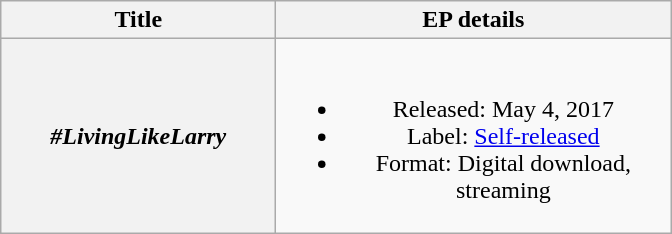<table class="wikitable plainrowheaders" style="text-align:center;">
<tr>
<th scope="col" style="width:11em;">Title</th>
<th scope="col" style="width:16em;">EP details</th>
</tr>
<tr>
<th scope="row"><em>#LivingLikeLarry</em></th>
<td><br><ul><li>Released: May 4, 2017</li><li>Label: <a href='#'>Self-released</a></li><li>Format: Digital download, streaming</li></ul></td>
</tr>
</table>
